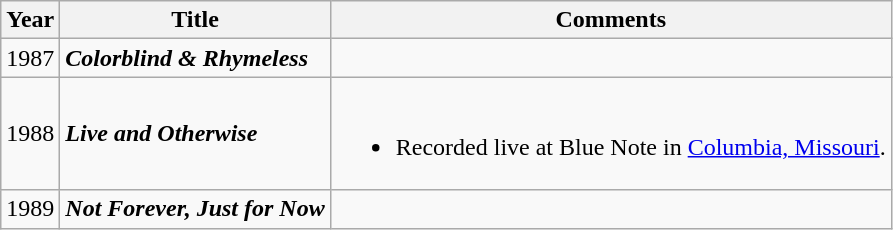<table class="wikitable">
<tr>
<th>Year</th>
<th>Title</th>
<th>Comments</th>
</tr>
<tr>
<td rowspan="1">1987</td>
<td><strong><em>Colorblind & Rhymeless</em></strong></td>
<td></td>
</tr>
<tr>
<td rowspan="1">1988</td>
<td><strong><em>Live and Otherwise</em></strong></td>
<td><br><ul><li>Recorded live at Blue Note in <a href='#'>Columbia, Missouri</a>.</li></ul></td>
</tr>
<tr>
<td rowspan="1">1989</td>
<td><strong><em>Not Forever, Just for Now</em></strong></td>
<td></td>
</tr>
</table>
